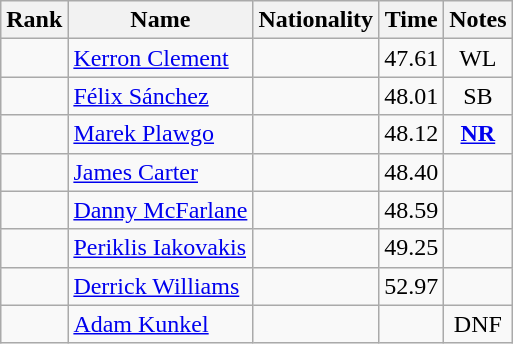<table class="wikitable sortable" style="text-align:center">
<tr>
<th>Rank</th>
<th>Name</th>
<th>Nationality</th>
<th>Time</th>
<th>Notes</th>
</tr>
<tr>
<td></td>
<td align=left><a href='#'>Kerron Clement</a></td>
<td align=left></td>
<td>47.61</td>
<td>WL</td>
</tr>
<tr>
<td></td>
<td align=left><a href='#'>Félix Sánchez</a></td>
<td align=left></td>
<td>48.01</td>
<td>SB</td>
</tr>
<tr>
<td></td>
<td align=left><a href='#'>Marek Plawgo</a></td>
<td align=left></td>
<td>48.12</td>
<td><strong><a href='#'>NR</a></strong></td>
</tr>
<tr>
<td></td>
<td align=left><a href='#'>James Carter</a></td>
<td align=left></td>
<td>48.40</td>
<td></td>
</tr>
<tr>
<td></td>
<td align=left><a href='#'>Danny McFarlane</a></td>
<td align=left></td>
<td>48.59</td>
<td></td>
</tr>
<tr>
<td></td>
<td align=left><a href='#'>Periklis Iakovakis</a></td>
<td align=left></td>
<td>49.25</td>
<td></td>
</tr>
<tr>
<td></td>
<td align=left><a href='#'>Derrick Williams</a></td>
<td align=left></td>
<td>52.97</td>
<td></td>
</tr>
<tr>
<td></td>
<td align=left><a href='#'>Adam Kunkel</a></td>
<td align=left></td>
<td></td>
<td>DNF</td>
</tr>
</table>
